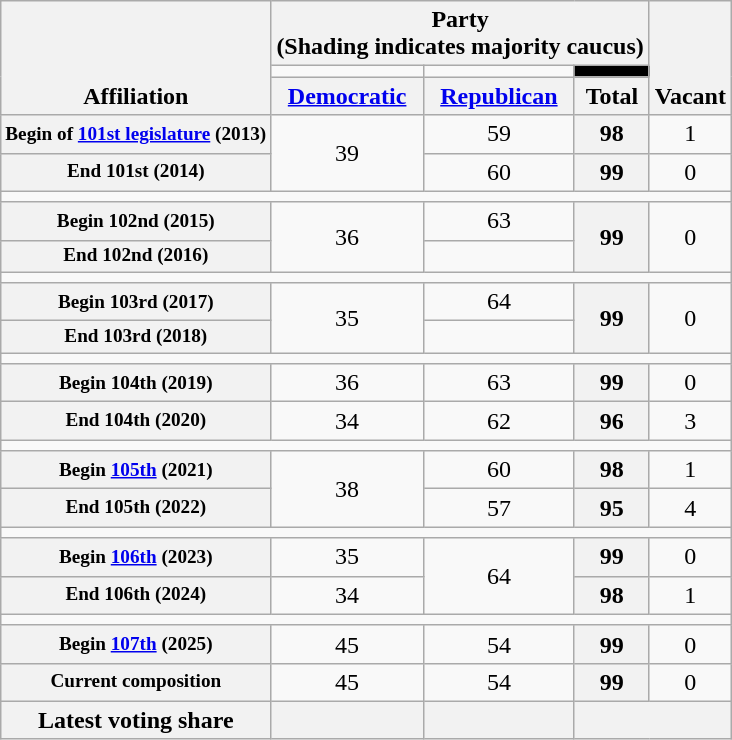<table class=wikitable style="text-align:center">
<tr style="vertical-align:bottom;">
<th rowspan=3>Affiliation</th>
<th colspan=3>Party <div>(Shading indicates majority caucus)</div></th>
<th rowspan=3>Vacant</th>
</tr>
<tr style="height:5px">
<td></td>
<td></td>
<td style="background-color:black"></td>
</tr>
<tr>
<th><a href='#'>Democratic</a></th>
<th><a href='#'>Republican</a></th>
<th>Total</th>
</tr>
<tr>
<th nowrap style="font-size:80%">Begin of <a href='#'>101st legislature</a> (2013)</th>
<td rowspan=2>39</td>
<td>59</td>
<th>98</th>
<td>1</td>
</tr>
<tr>
<th nowrap style="font-size:80%">End 101st (2014)</th>
<td>60</td>
<th>99</th>
<td>0</td>
</tr>
<tr>
<td colspan=5></td>
</tr>
<tr>
<th nowrap style="font-size:80%">Begin 102nd (2015)</th>
<td rowspan=2>36</td>
<td>63</td>
<th rowspan=2>99</th>
<td rowspan=2>0</td>
</tr>
<tr>
<th nowrap style="font-size:80%">End 102nd (2016)</th>
</tr>
<tr>
<td colspan=5></td>
</tr>
<tr>
<th nowrap style="font-size:80%">Begin 103rd (2017)</th>
<td rowspan=2>35</td>
<td>64</td>
<th rowspan=2>99</th>
<td rowspan=2>0</td>
</tr>
<tr>
<th nowrap style="font-size:80%">End 103rd (2018)</th>
</tr>
<tr>
<td colspan=5></td>
</tr>
<tr>
<th nowrap style="font-size:80%">Begin 104th (2019)</th>
<td>36</td>
<td>63</td>
<th>99</th>
<td>0</td>
</tr>
<tr>
<th nowrap style="font-size:80%">End 104th (2020)</th>
<td>34</td>
<td>62</td>
<th>96</th>
<td>3</td>
</tr>
<tr>
<td colspan=5></td>
</tr>
<tr>
<th nowrap style="font-size:80%">Begin <a href='#'>105th</a> (2021)</th>
<td rowspan="2">38</td>
<td>60</td>
<th>98</th>
<td>1</td>
</tr>
<tr>
<th nowrap style="font-size:80%">End 105th (2022)</th>
<td>57</td>
<th>95</th>
<td>4</td>
</tr>
<tr>
<td colspan=5></td>
</tr>
<tr>
<th nowrap style="font-size:80%">Begin <a href='#'>106th</a> (2023)</th>
<td>35</td>
<td rowspan="2" >64</td>
<th>99</th>
<td>0</td>
</tr>
<tr>
<th nowrap style="font-size:80%">End 106th (2024)</th>
<td>34</td>
<th>98</th>
<td>1</td>
</tr>
<tr>
<td colspan=5></td>
</tr>
<tr>
<th nowrap style="font-size:80%">Begin <a href='#'>107th</a> (2025)</th>
<td>45</td>
<td>54</td>
<th>99</th>
<td>0</td>
</tr>
<tr>
<th nowrap style="font-size:80%">Current composition</th>
<td>45</td>
<td>54</td>
<th>99</th>
<td>0</td>
</tr>
<tr>
<th>Latest voting share</th>
<th></th>
<th></th>
<th colspan=2></th>
</tr>
</table>
